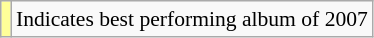<table class="wikitable" style="font-size:90%;">
<tr>
<td style="background-color:#FFFF99"></td>
<td>Indicates best performing album of 2007</td>
</tr>
</table>
